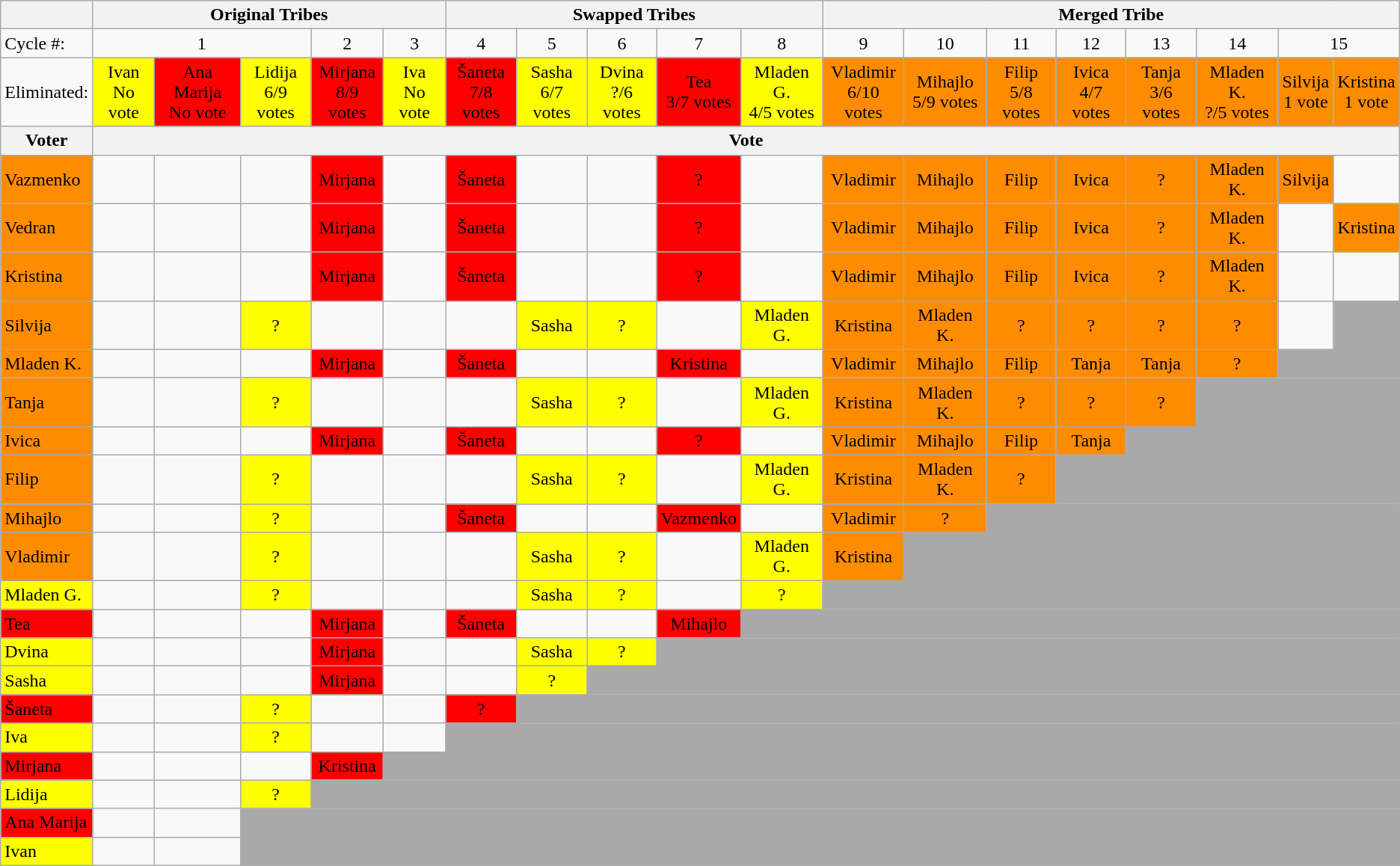<table class="wikitable" style="text-align:center">
<tr>
<th></th>
<th colspan="5">Original Tribes</th>
<th colspan="5">Swapped Tribes</th>
<th colspan="8">Merged Tribe</th>
</tr>
<tr>
<td align="left">Cycle #:</td>
<td colspan="3">1</td>
<td>2</td>
<td>3</td>
<td>4</td>
<td>5</td>
<td>6</td>
<td>7</td>
<td>8</td>
<td>9</td>
<td>10</td>
<td>11</td>
<td>12</td>
<td>13</td>
<td>14</td>
<td colspan="2">15</td>
</tr>
<tr>
<td align="left">Eliminated:</td>
<td bgcolor="yellow">Ivan<br>No vote</td>
<td bgcolor="red">Ana Marija<br>No vote</td>
<td bgcolor="yellow">Lidija<br>6/9 votes</td>
<td bgcolor="red">Mirjana<br>8/9 votes</td>
<td bgcolor="yellow">Iva<br>No vote</td>
<td bgcolor="red">Šaneta<br>7/8 votes</td>
<td bgcolor="yellow">Sasha<br>6/7 votes</td>
<td bgcolor="yellow">Dvina<br>?/6 votes</td>
<td bgcolor="red">Tea<br>3/7 votes</td>
<td bgcolor="yellow">Mladen G.<br>4/5 votes</td>
<td bgcolor="FF8COO">Vladimir<br>6/10 votes</td>
<td bgcolor="FF8COO">Mihajlo<br>5/9 votes</td>
<td bgcolor="FF8COO">Filip<br>5/8 votes</td>
<td bgcolor="FF8COO">Ivica<br>4/7 votes</td>
<td bgcolor="FF8COO">Tanja<br>3/6 votes</td>
<td bgcolor="FF8COO">Mladen K.<br>?/5 votes</td>
<td bgcolor="FF8COO">Silvija<br>1 vote</td>
<td bgcolor="FF8COO">Kristina<br>1 vote</td>
</tr>
<tr>
<th>Voter</th>
<th colspan="18">Vote</th>
</tr>
<tr>
<td align="left" bgcolor="FF8COO">Vazmenko</td>
<td></td>
<td></td>
<td></td>
<td bgcolor="red">Mirjana</td>
<td></td>
<td bgcolor="red">Šaneta</td>
<td></td>
<td></td>
<td bgcolor="red">?</td>
<td></td>
<td bgcolor="FF8COO">Vladimir</td>
<td bgcolor="FF8COO">Mihajlo</td>
<td bgcolor="FF8COO">Filip</td>
<td bgcolor="FF8COO">Ivica</td>
<td bgcolor="FF8COO">?</td>
<td bgcolor="FF8COO">Mladen K.</td>
<td bgcolor="FF8COO">Silvija</td>
<td></td>
</tr>
<tr>
<td align="left" bgcolor="FF8COO">Vedran</td>
<td></td>
<td></td>
<td></td>
<td bgcolor="red">Mirjana</td>
<td></td>
<td bgcolor="red">Šaneta</td>
<td></td>
<td></td>
<td bgcolor="red">?</td>
<td></td>
<td bgcolor="FF8COO">Vladimir</td>
<td bgcolor="FF8COO">Mihajlo</td>
<td bgcolor="FF8COO">Filip</td>
<td bgcolor="FF8COO">Ivica</td>
<td bgcolor="FF8COO">?</td>
<td bgcolor="FF8COO">Mladen K.</td>
<td></td>
<td bgcolor="FF8COO">Kristina</td>
</tr>
<tr>
<td align="left" bgcolor="FF8COO">Kristina</td>
<td></td>
<td></td>
<td></td>
<td bgcolor="red">Mirjana</td>
<td></td>
<td bgcolor="red">Šaneta</td>
<td></td>
<td></td>
<td bgcolor="red">?</td>
<td></td>
<td bgcolor="FF8COO">Vladimir</td>
<td bgcolor="FF8COO">Mihajlo</td>
<td bgcolor="FF8COO">Filip</td>
<td bgcolor="FF8COO">Ivica</td>
<td bgcolor="FF8COO">?</td>
<td bgcolor="FF8COO">Mladen K.</td>
<td></td>
<td></td>
</tr>
<tr>
<td align="left" bgcolor="FF8COO">Silvija</td>
<td></td>
<td></td>
<td bgcolor="yellow">?</td>
<td></td>
<td></td>
<td></td>
<td bgcolor="yellow">Sasha</td>
<td bgcolor="yellow">?</td>
<td></td>
<td bgcolor="yellow">Mladen G.</td>
<td bgcolor="FF8COO">Kristina</td>
<td bgcolor="FF8COO">Mladen K.</td>
<td bgcolor="FF8COO">?</td>
<td bgcolor="FF8COO">?</td>
<td bgcolor="FF8COO">?</td>
<td bgcolor="FF8COO">?</td>
<td></td>
<td bgcolor="darkgray"></td>
</tr>
<tr>
<td align="left" bgcolor="FF8COO">Mladen K.</td>
<td></td>
<td></td>
<td></td>
<td bgcolor="red">Mirjana</td>
<td></td>
<td bgcolor="red">Šaneta</td>
<td></td>
<td></td>
<td bgcolor="red">Kristina</td>
<td></td>
<td bgcolor="FF8COO">Vladimir</td>
<td bgcolor="FF8COO">Mihajlo</td>
<td bgcolor="FF8COO">Filip</td>
<td bgcolor="FF8COO">Tanja</td>
<td bgcolor="FF8COO">Tanja</td>
<td bgcolor="FF8COO">?</td>
<td colspan="2" bgcolor="darkgray"></td>
</tr>
<tr>
<td align="left" bgcolor="FF8COO">Tanja</td>
<td></td>
<td></td>
<td bgcolor="yellow">?</td>
<td></td>
<td></td>
<td></td>
<td bgcolor="yellow">Sasha</td>
<td bgcolor="yellow">?</td>
<td></td>
<td bgcolor="yellow">Mladen G.</td>
<td bgcolor="FF8COO">Kristina</td>
<td bgcolor="FF8COO">Mladen K.</td>
<td bgcolor="FF8COO">?</td>
<td bgcolor="FF8COO">?</td>
<td bgcolor="FF8COO">?</td>
<td colspan="3" bgcolor="darkgray"></td>
</tr>
<tr>
<td align="left" bgcolor="FF8COO">Ivica</td>
<td></td>
<td></td>
<td></td>
<td bgcolor="red">Mirjana</td>
<td></td>
<td bgcolor="red">Šaneta</td>
<td></td>
<td></td>
<td bgcolor="red">?</td>
<td></td>
<td bgcolor="FF8COO">Vladimir</td>
<td bgcolor="FF8COO">Mihajlo</td>
<td bgcolor="FF8COO">Filip</td>
<td bgcolor="FF8COO">Tanja</td>
<td colspan="4" bgcolor="darkgray"></td>
</tr>
<tr>
<td align="left" bgcolor="FF8COO">Filip</td>
<td></td>
<td></td>
<td bgcolor="yellow">?</td>
<td></td>
<td></td>
<td></td>
<td bgcolor="yellow">Sasha</td>
<td bgcolor="yellow">?</td>
<td></td>
<td bgcolor="yellow">Mladen G.</td>
<td bgcolor="FF8COO">Kristina</td>
<td bgcolor="FF8COO">Mladen K.</td>
<td bgcolor="FF8COO">?</td>
<td colspan="5" bgcolor="darkgray"></td>
</tr>
<tr>
<td align="left" bgcolor="FF8COO">Mihajlo</td>
<td></td>
<td></td>
<td bgcolor="yellow">?</td>
<td></td>
<td></td>
<td bgcolor="red">Šaneta</td>
<td></td>
<td></td>
<td bgcolor="red">Vazmenko</td>
<td></td>
<td bgcolor="FF8COO">Vladimir</td>
<td bgcolor="FF8COO">?</td>
<td colspan="6" bgcolor="darkgray"></td>
</tr>
<tr>
<td align="left" bgcolor="FF8COO">Vladimir</td>
<td></td>
<td></td>
<td bgcolor="yellow">?</td>
<td></td>
<td></td>
<td></td>
<td bgcolor="yellow">Sasha</td>
<td bgcolor="yellow">?</td>
<td></td>
<td bgcolor="yellow">Mladen G.</td>
<td bgcolor="FF8COO">Kristina</td>
<td colspan="7" bgcolor="darkgray"></td>
</tr>
<tr>
<td align="left" bgcolor="yellow">Mladen G.</td>
<td></td>
<td></td>
<td bgcolor="yellow">?</td>
<td></td>
<td></td>
<td></td>
<td bgcolor="yellow">Sasha</td>
<td bgcolor="yellow">?</td>
<td></td>
<td bgcolor="yellow">?</td>
<td colspan="8" bgcolor="darkgray"></td>
</tr>
<tr>
<td align="left" bgcolor="red">Tea</td>
<td></td>
<td></td>
<td></td>
<td bgcolor="red">Mirjana</td>
<td></td>
<td bgcolor="red">Šaneta</td>
<td></td>
<td></td>
<td bgcolor="red">Mihajlo</td>
<td colspan="9" bgcolor="darkgray"></td>
</tr>
<tr>
<td align="left" bgcolor="yellow">Dvina</td>
<td></td>
<td></td>
<td></td>
<td bgcolor="red">Mirjana</td>
<td></td>
<td></td>
<td bgcolor="yellow">Sasha</td>
<td bgcolor="yellow">?</td>
<td colspan="10" bgcolor="darkgray"></td>
</tr>
<tr>
<td align="left" bgcolor="yellow">Sasha</td>
<td></td>
<td></td>
<td></td>
<td bgcolor="red">Mirjana</td>
<td></td>
<td></td>
<td bgcolor="yellow">?</td>
<td colspan="11" bgcolor="darkgray"></td>
</tr>
<tr>
<td align="left" bgcolor="red">Šaneta</td>
<td></td>
<td></td>
<td bgcolor="yellow">?</td>
<td></td>
<td></td>
<td bgcolor="red">?</td>
<td colspan="12" bgcolor="darkgray"></td>
</tr>
<tr>
<td align="left" bgcolor="yellow">Iva</td>
<td></td>
<td></td>
<td bgcolor="yellow">?</td>
<td></td>
<td></td>
<td colspan="13" bgcolor="darkgray"></td>
</tr>
<tr>
<td align="left" bgcolor="red">Mirjana</td>
<td></td>
<td></td>
<td></td>
<td bgcolor="red">Kristina</td>
<td colspan="14" bgcolor="darkgray"></td>
</tr>
<tr>
<td align="left" bgcolor="yellow">Lidija</td>
<td></td>
<td></td>
<td bgcolor="yellow">?</td>
<td colspan="15" bgcolor="darkgray"></td>
</tr>
<tr>
<td align="left" bgcolor="red">Ana Marija</td>
<td></td>
<td></td>
<td colspan="16" bgcolor="darkgray"></td>
</tr>
<tr>
<td align="left" bgcolor="yellow">Ivan</td>
<td></td>
<td></td>
<td colspan="16" bgcolor="darkgray"></td>
</tr>
</table>
